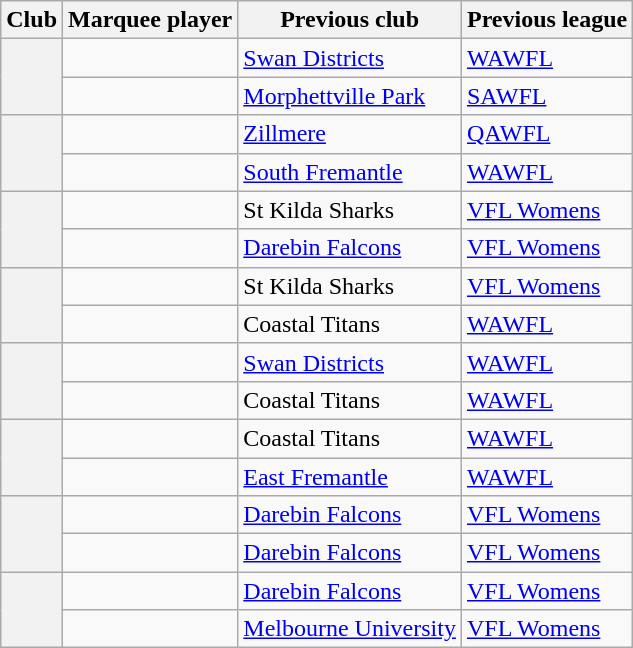<table class="wikitable sortable">
<tr>
<th>Club</th>
<th>Marquee player</th>
<th>Previous club</th>
<th>Previous league</th>
</tr>
<tr>
<th rowspan="2" ></th>
<td></td>
<td><a href='#'>Swan Districts</a></td>
<td><a href='#'>WAWFL</a></td>
</tr>
<tr>
<td></td>
<td><a href='#'>Morphettville Park</a></td>
<td><a href='#'>SAWFL</a></td>
</tr>
<tr>
<th rowspan="2" ></th>
<td></td>
<td><a href='#'>Zillmere</a></td>
<td><a href='#'>QAWFL</a></td>
</tr>
<tr>
<td></td>
<td><a href='#'>South Fremantle</a></td>
<td><a href='#'>WAWFL</a></td>
</tr>
<tr>
<th rowspan="2" ></th>
<td></td>
<td>St Kilda Sharks</td>
<td><a href='#'>VFL Womens</a></td>
</tr>
<tr>
<td></td>
<td><a href='#'>Darebin Falcons</a></td>
<td><a href='#'>VFL Womens</a></td>
</tr>
<tr>
<th rowspan="2" ></th>
<td></td>
<td>St Kilda Sharks</td>
<td><a href='#'>VFL Womens</a></td>
</tr>
<tr>
<td></td>
<td>Coastal Titans</td>
<td><a href='#'>WAWFL</a></td>
</tr>
<tr>
<th rowspan="2" ></th>
<td></td>
<td><a href='#'>Swan Districts</a></td>
<td><a href='#'>WAWFL</a></td>
</tr>
<tr>
<td></td>
<td>Coastal Titans</td>
<td><a href='#'>WAWFL</a></td>
</tr>
<tr>
<th rowspan="2" ></th>
<td></td>
<td>Coastal Titans</td>
<td><a href='#'>WAWFL</a></td>
</tr>
<tr>
<td></td>
<td><a href='#'>East Fremantle</a></td>
<td><a href='#'>WAWFL</a></td>
</tr>
<tr>
<th rowspan="2" ></th>
<td></td>
<td><a href='#'>Darebin Falcons</a></td>
<td><a href='#'>VFL Womens</a></td>
</tr>
<tr>
<td></td>
<td><a href='#'>Darebin Falcons</a></td>
<td><a href='#'>VFL Womens</a></td>
</tr>
<tr>
<th rowspan="2" ></th>
<td></td>
<td><a href='#'>Darebin Falcons</a></td>
<td><a href='#'>VFL Womens</a></td>
</tr>
<tr>
<td></td>
<td><a href='#'>Melbourne University</a></td>
<td><a href='#'>VFL Womens</a></td>
</tr>
</table>
